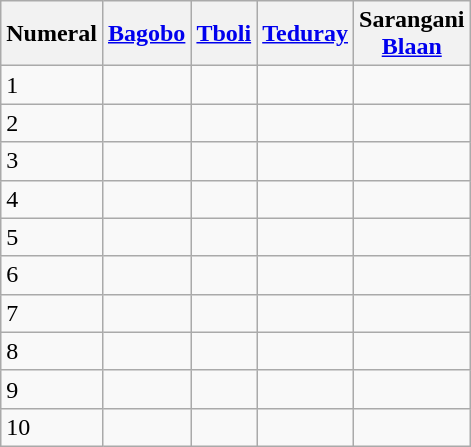<table class="wikitable" style="margin:auto:" align="center" style="text-align:center">
<tr>
<th>Numeral</th>
<th><a href='#'>Bagobo</a></th>
<th><a href='#'>Tboli</a></th>
<th><a href='#'>Teduray</a></th>
<th>Sarangani <br><a href='#'>Blaan</a></th>
</tr>
<tr>
<td>1</td>
<td></td>
<td></td>
<td></td>
<td></td>
</tr>
<tr>
<td>2</td>
<td></td>
<td></td>
<td></td>
<td></td>
</tr>
<tr>
<td>3</td>
<td></td>
<td></td>
<td></td>
<td></td>
</tr>
<tr>
<td>4</td>
<td></td>
<td></td>
<td></td>
<td></td>
</tr>
<tr>
<td>5</td>
<td></td>
<td></td>
<td></td>
<td></td>
</tr>
<tr>
<td>6</td>
<td></td>
<td></td>
<td></td>
<td></td>
</tr>
<tr>
<td>7</td>
<td></td>
<td></td>
<td></td>
<td></td>
</tr>
<tr>
<td>8</td>
<td></td>
<td></td>
<td></td>
<td></td>
</tr>
<tr>
<td>9</td>
<td></td>
<td></td>
<td></td>
<td></td>
</tr>
<tr>
<td>10</td>
<td></td>
<td></td>
<td></td>
<td></td>
</tr>
</table>
